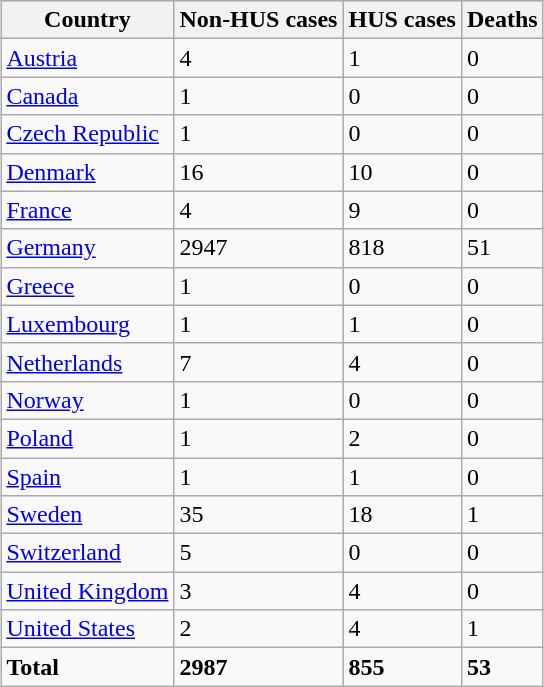<table class="wikitable sortable" style="margin:auto;">
<tr style="background:#efefef;">
<th>Country</th>
<th>Non-HUS cases</th>
<th>HUS cases</th>
<th>Deaths</th>
</tr>
<tr>
<td><a href='#'>Austria</a></td>
<td> 4</td>
<td> 1</td>
<td> 0</td>
</tr>
<tr>
<td><a href='#'>Canada</a></td>
<td> 1</td>
<td> 0</td>
<td> 0</td>
</tr>
<tr>
<td><a href='#'>Czech Republic</a></td>
<td> 1</td>
<td> 0</td>
<td> 0</td>
</tr>
<tr>
<td><a href='#'>Denmark</a></td>
<td> 16</td>
<td> 10</td>
<td> 0</td>
</tr>
<tr>
<td><a href='#'>France</a></td>
<td> 4</td>
<td> 9</td>
<td> 0</td>
</tr>
<tr>
<td><a href='#'>Germany</a></td>
<td> 2947</td>
<td> 818</td>
<td> 51</td>
</tr>
<tr>
<td><a href='#'>Greece</a></td>
<td> 1</td>
<td> 0</td>
<td> 0</td>
</tr>
<tr>
<td><a href='#'>Luxembourg</a></td>
<td> 1</td>
<td> 1</td>
<td> 0</td>
</tr>
<tr>
<td><a href='#'>Netherlands</a></td>
<td> 7</td>
<td> 4</td>
<td> 0</td>
</tr>
<tr>
<td><a href='#'>Norway</a></td>
<td> 1</td>
<td> 0</td>
<td> 0</td>
</tr>
<tr>
<td><a href='#'>Poland</a></td>
<td> 1</td>
<td> 2</td>
<td> 0</td>
</tr>
<tr>
<td><a href='#'>Spain</a></td>
<td> 1</td>
<td> 1</td>
<td> 0</td>
</tr>
<tr>
<td><a href='#'>Sweden</a></td>
<td> 35</td>
<td> 18</td>
<td> 1</td>
</tr>
<tr>
<td><a href='#'>Switzerland</a></td>
<td> 5</td>
<td> 0</td>
<td> 0</td>
</tr>
<tr>
<td><a href='#'>United Kingdom</a></td>
<td> 3</td>
<td> 4</td>
<td> 0</td>
</tr>
<tr>
<td><a href='#'>United States</a></td>
<td> 2</td>
<td> 4</td>
<td> 1</td>
</tr>
<tr>
<td><strong>Total</strong></td>
<td> <strong>2987</strong></td>
<td> <strong>855</strong></td>
<td> <strong>53</strong></td>
</tr>
</table>
